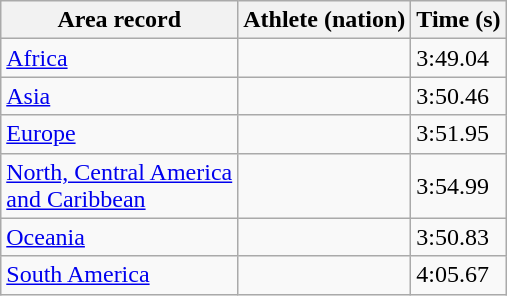<table class="wikitable">
<tr>
<th>Area record</th>
<th>Athlete (nation)</th>
<th>Time (s)</th>
</tr>
<tr>
<td><a href='#'>Africa</a> </td>
<td></td>
<td>3:49.04 </td>
</tr>
<tr>
<td><a href='#'>Asia</a> </td>
<td></td>
<td>3:50.46</td>
</tr>
<tr>
<td><a href='#'>Europe</a> </td>
<td></td>
<td>3:51.95</td>
</tr>
<tr>
<td><a href='#'>North, Central America<br>and Caribbean</a> </td>
<td></td>
<td>3:54.99</td>
</tr>
<tr>
<td><a href='#'>Oceania</a> </td>
<td></td>
<td>3:50.83</td>
</tr>
<tr>
<td><a href='#'>South America</a> </td>
<td></td>
<td>4:05.67</td>
</tr>
</table>
